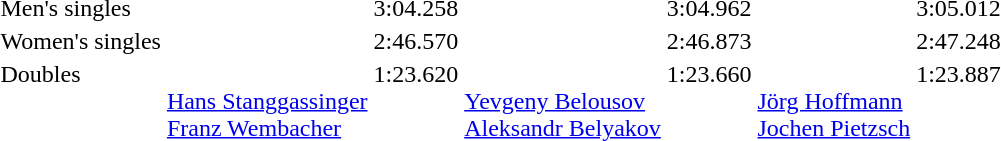<table>
<tr>
<td>Men's singles <br></td>
<td></td>
<td>3:04.258</td>
<td></td>
<td>3:04.962</td>
<td></td>
<td>3:05.012</td>
</tr>
<tr>
<td>Women's singles <br></td>
<td></td>
<td>2:46.570</td>
<td></td>
<td>2:46.873</td>
<td></td>
<td>2:47.248</td>
</tr>
<tr valign="top">
<td>Doubles <br></td>
<td><br> <a href='#'>Hans Stanggassinger</a> <br> <a href='#'>Franz Wembacher</a></td>
<td>1:23.620</td>
<td><br> <a href='#'>Yevgeny Belousov</a> <br> <a href='#'>Aleksandr Belyakov</a></td>
<td>1:23.660</td>
<td><br> <a href='#'>Jörg Hoffmann</a> <br> <a href='#'>Jochen Pietzsch</a></td>
<td>1:23.887</td>
</tr>
</table>
